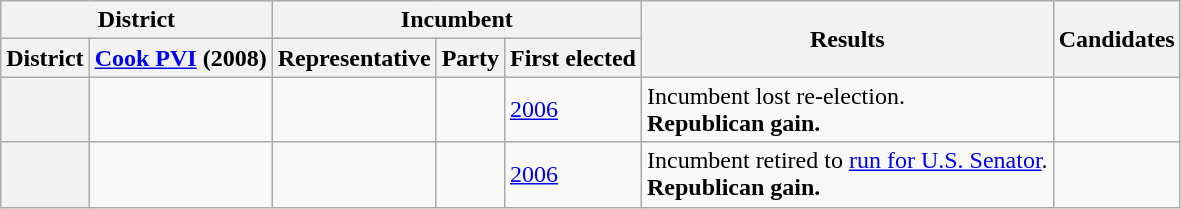<table class="wikitable sortable">
<tr>
<th colspan=2>District</th>
<th colspan=3>Incumbent</th>
<th rowspan=2>Results</th>
<th rowspan=2>Candidates</th>
</tr>
<tr valign=bottom>
<th>District</th>
<th><a href='#'>Cook PVI</a> (2008)</th>
<th>Representative</th>
<th>Party</th>
<th>First elected</th>
</tr>
<tr>
<th></th>
<td></td>
<td></td>
<td></td>
<td><a href='#'>2006</a></td>
<td>Incumbent lost re-election.<br><strong>Republican gain.</strong></td>
<td nowrap></td>
</tr>
<tr>
<th></th>
<td></td>
<td></td>
<td></td>
<td><a href='#'>2006</a></td>
<td>Incumbent retired to <a href='#'>run for U.S. Senator</a>.<br><strong>Republican gain.</strong></td>
<td nowrap></td>
</tr>
</table>
